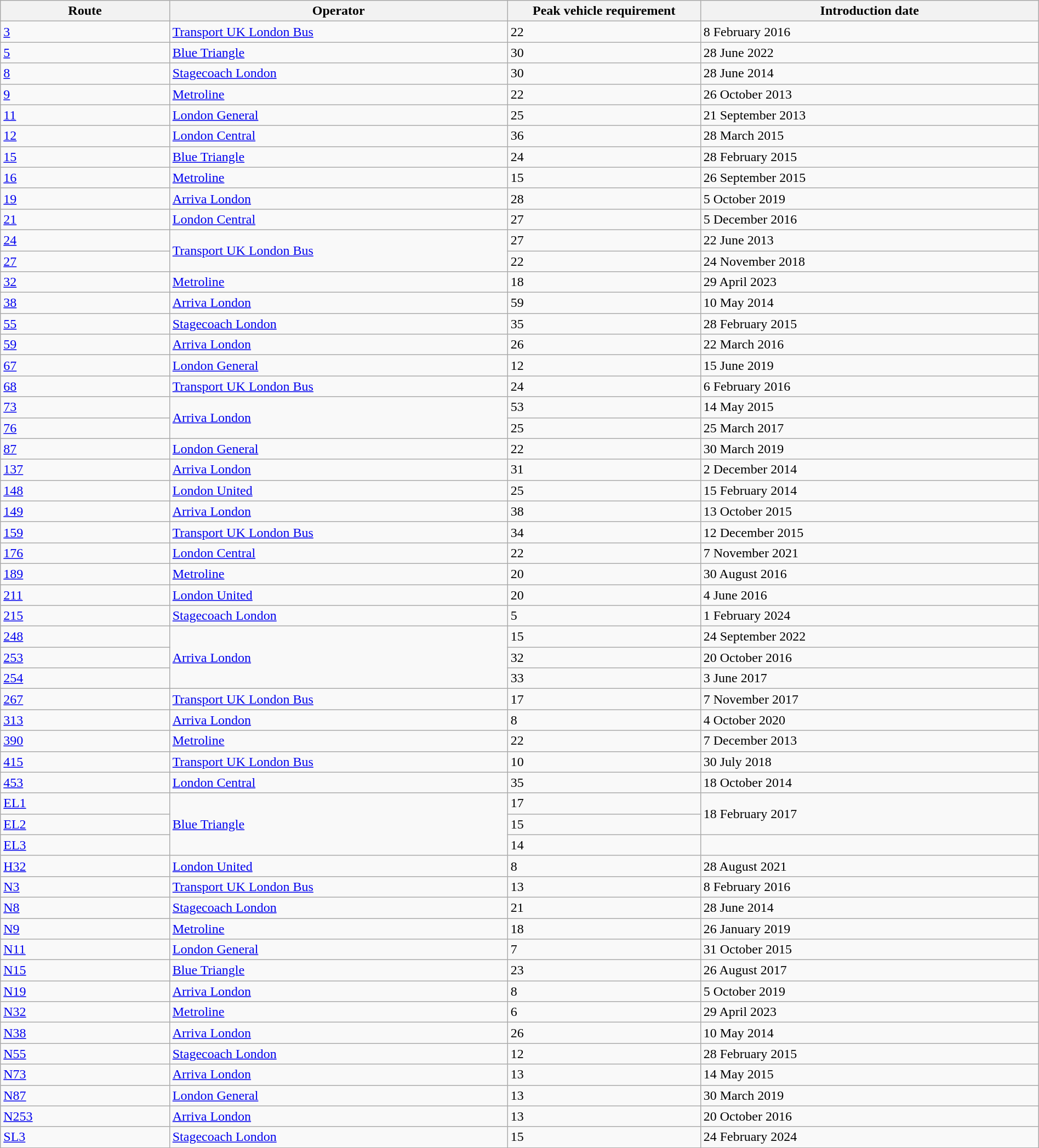<table class="wikitable sortable sticky-header"  style="width:100%;">
<tr>
<th style="width:5%;" data-sort-type=number>Route</th>
<th style="width:10%;">Operator</th>
<th style="width:5%;">Peak vehicle requirement</th>
<th style="width:10%;" data-sort-type=date>Introduction date</th>
</tr>
<tr>
<td><a href='#'>3</a></td>
<td><a href='#'>Transport UK London Bus</a></td>
<td>22</td>
<td>8 February 2016</td>
</tr>
<tr>
<td><a href='#'>5</a></td>
<td><a href='#'>Blue Triangle</a></td>
<td>30</td>
<td>28 June 2022</td>
</tr>
<tr>
<td><a href='#'>8</a></td>
<td><a href='#'>Stagecoach London</a></td>
<td>30</td>
<td>28 June 2014</td>
</tr>
<tr>
<td><a href='#'>9</a></td>
<td><a href='#'>Metroline</a></td>
<td>22</td>
<td>26 October 2013</td>
</tr>
<tr>
<td><a href='#'>11</a></td>
<td><a href='#'>London General</a></td>
<td>25</td>
<td>21 September 2013</td>
</tr>
<tr>
<td><a href='#'>12</a></td>
<td><a href='#'>London Central</a></td>
<td>36</td>
<td>28 March 2015</td>
</tr>
<tr>
<td><a href='#'>15</a></td>
<td><a href='#'>Blue Triangle</a></td>
<td>24</td>
<td>28 February 2015</td>
</tr>
<tr>
<td><a href='#'>16</a></td>
<td><a href='#'>Metroline</a></td>
<td>15</td>
<td>26 September 2015</td>
</tr>
<tr>
<td><a href='#'>19</a></td>
<td><a href='#'>Arriva London</a></td>
<td>28</td>
<td>5 October 2019</td>
</tr>
<tr>
<td><a href='#'>21</a></td>
<td><a href='#'>London Central</a></td>
<td>27</td>
<td>5 December 2016</td>
</tr>
<tr>
<td><a href='#'>24</a></td>
<td rowspan="2"><a href='#'>Transport UK London Bus</a></td>
<td>27</td>
<td>22 June 2013</td>
</tr>
<tr>
<td><a href='#'>27</a></td>
<td>22</td>
<td>24 November 2018</td>
</tr>
<tr>
<td><a href='#'>32</a></td>
<td><a href='#'>Metroline</a></td>
<td>18</td>
<td>29 April 2023</td>
</tr>
<tr>
<td><a href='#'>38</a></td>
<td><a href='#'>Arriva London</a></td>
<td>59</td>
<td>10 May 2014</td>
</tr>
<tr>
<td><a href='#'>55</a></td>
<td><a href='#'>Stagecoach London</a></td>
<td>35</td>
<td>28 February 2015</td>
</tr>
<tr>
<td><a href='#'>59</a></td>
<td><a href='#'>Arriva London</a></td>
<td>26</td>
<td>22 March 2016</td>
</tr>
<tr>
<td><a href='#'>67</a></td>
<td><a href='#'>London General</a></td>
<td>12</td>
<td>15 June 2019</td>
</tr>
<tr>
<td><a href='#'>68</a></td>
<td><a href='#'>Transport UK London Bus</a></td>
<td>24</td>
<td>6 February 2016</td>
</tr>
<tr>
<td><a href='#'>73</a></td>
<td rowspan="2"><a href='#'>Arriva London</a></td>
<td>53</td>
<td>14 May 2015</td>
</tr>
<tr>
<td><a href='#'>76</a></td>
<td>25</td>
<td>25 March 2017</td>
</tr>
<tr>
<td><a href='#'>87</a></td>
<td><a href='#'>London General</a></td>
<td>22</td>
<td>30 March 2019</td>
</tr>
<tr>
<td><a href='#'>137</a></td>
<td><a href='#'>Arriva London</a></td>
<td>31</td>
<td>2 December 2014</td>
</tr>
<tr>
<td><a href='#'>148</a></td>
<td><a href='#'>London United</a></td>
<td>25</td>
<td>15 February 2014</td>
</tr>
<tr>
<td><a href='#'>149</a></td>
<td><a href='#'>Arriva London</a></td>
<td>38</td>
<td>13 October 2015</td>
</tr>
<tr>
<td><a href='#'>159</a></td>
<td><a href='#'>Transport UK London Bus</a></td>
<td>34</td>
<td>12 December 2015</td>
</tr>
<tr>
<td><a href='#'>176</a></td>
<td><a href='#'>London Central</a></td>
<td>22</td>
<td>7 November 2021</td>
</tr>
<tr>
<td><a href='#'>189</a></td>
<td><a href='#'>Metroline</a></td>
<td>20</td>
<td>30 August 2016</td>
</tr>
<tr>
<td><a href='#'>211</a></td>
<td><a href='#'>London United</a></td>
<td>20</td>
<td>4 June 2016</td>
</tr>
<tr>
<td><a href='#'>215</a></td>
<td><a href='#'>Stagecoach London</a></td>
<td>5</td>
<td>1 February 2024</td>
</tr>
<tr>
<td><a href='#'>248</a></td>
<td rowspan="3"><a href='#'>Arriva London</a></td>
<td>15</td>
<td>24 September 2022</td>
</tr>
<tr>
<td><a href='#'>253</a></td>
<td>32</td>
<td>20 October 2016</td>
</tr>
<tr>
<td><a href='#'>254</a></td>
<td>33</td>
<td>3 June 2017</td>
</tr>
<tr>
<td><a href='#'>267</a></td>
<td><a href='#'>Transport UK London Bus</a></td>
<td>17</td>
<td>7 November 2017</td>
</tr>
<tr>
<td><a href='#'>313</a></td>
<td><a href='#'>Arriva London</a></td>
<td>8</td>
<td>4 October 2020</td>
</tr>
<tr>
<td><a href='#'>390</a></td>
<td><a href='#'>Metroline</a></td>
<td>22</td>
<td>7 December 2013</td>
</tr>
<tr>
<td><a href='#'>415</a></td>
<td><a href='#'>Transport UK London Bus</a></td>
<td>10</td>
<td>30 July 2018</td>
</tr>
<tr>
<td><a href='#'>453</a></td>
<td><a href='#'>London Central</a></td>
<td>35</td>
<td>18 October 2014</td>
</tr>
<tr>
<td><a href='#'>EL1</a></td>
<td rowspan="3"><a href='#'>Blue Triangle</a></td>
<td>17</td>
<td rowspan="2">18 February 2017</td>
</tr>
<tr>
<td><a href='#'>EL2</a></td>
<td>15</td>
</tr>
<tr>
<td><a href='#'>EL3</a></td>
<td>14</td>
</tr>
<tr>
<td><a href='#'>H32</a></td>
<td><a href='#'>London United</a></td>
<td>8</td>
<td>28 August 2021</td>
</tr>
<tr>
<td><a href='#'>N3</a></td>
<td><a href='#'>Transport UK London Bus</a></td>
<td>13</td>
<td>8 February 2016</td>
</tr>
<tr>
<td><a href='#'>N8</a></td>
<td><a href='#'>Stagecoach London</a></td>
<td>21</td>
<td>28 June 2014</td>
</tr>
<tr>
<td><a href='#'>N9</a></td>
<td><a href='#'>Metroline</a></td>
<td>18</td>
<td>26 January 2019</td>
</tr>
<tr>
<td><a href='#'>N11</a></td>
<td><a href='#'>London General</a></td>
<td>7</td>
<td>31 October 2015</td>
</tr>
<tr>
<td><a href='#'>N15</a></td>
<td><a href='#'>Blue Triangle</a></td>
<td>23</td>
<td>26 August 2017</td>
</tr>
<tr>
<td><a href='#'>N19</a></td>
<td><a href='#'>Arriva London</a></td>
<td>8</td>
<td>5 October 2019</td>
</tr>
<tr>
<td><a href='#'>N32</a></td>
<td><a href='#'>Metroline</a></td>
<td>6</td>
<td>29 April 2023</td>
</tr>
<tr>
<td><a href='#'>N38</a></td>
<td><a href='#'>Arriva London</a></td>
<td>26</td>
<td>10 May 2014</td>
</tr>
<tr>
<td><a href='#'>N55</a></td>
<td><a href='#'>Stagecoach London</a></td>
<td>12</td>
<td>28 February 2015</td>
</tr>
<tr>
<td><a href='#'>N73</a></td>
<td><a href='#'>Arriva London</a></td>
<td>13</td>
<td>14 May 2015 </td>
</tr>
<tr>
<td><a href='#'>N87</a></td>
<td><a href='#'>London General</a></td>
<td>13</td>
<td>30 March 2019</td>
</tr>
<tr>
<td><a href='#'>N253</a></td>
<td><a href='#'>Arriva London</a></td>
<td>13</td>
<td>20 October 2016</td>
</tr>
<tr>
<td><a href='#'>SL3</a></td>
<td><a href='#'>Stagecoach London</a></td>
<td>15</td>
<td>24 February 2024</td>
</tr>
</table>
